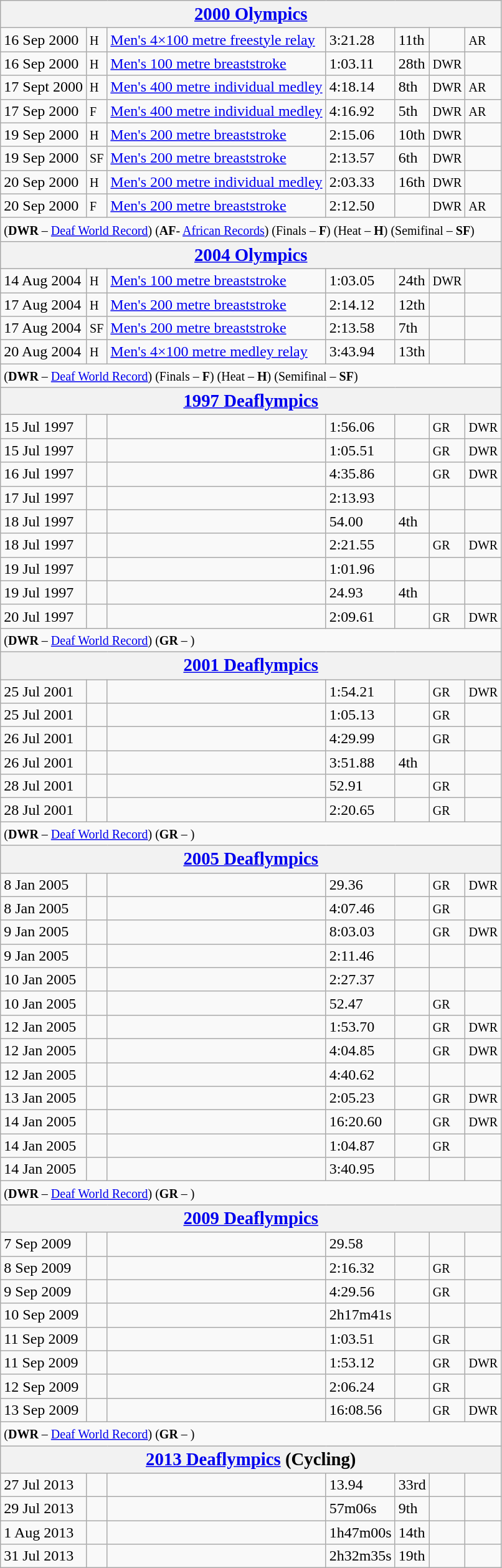<table class="wikitable">
<tr>
<th colspan="7"><a href='#'><big>2000 Olympics</big></a></th>
</tr>
<tr>
<td>16 Sep 2000</td>
<td><small>H</small></td>
<td><a href='#'>Men's 4×100 metre freestyle relay</a></td>
<td>3:21.28</td>
<td>11th</td>
<td></td>
<td><small>AR</small></td>
</tr>
<tr>
<td>16 Sep 2000</td>
<td><small>H</small></td>
<td><a href='#'>Men's 100 metre breaststroke</a></td>
<td>1:03.11</td>
<td>28th</td>
<td><small>DWR</small></td>
<td></td>
</tr>
<tr>
<td>17 Sept 2000</td>
<td><small>H</small></td>
<td><a href='#'>Men's 400 metre individual medley</a></td>
<td>4:18.14</td>
<td>8th</td>
<td><small>DWR </small></td>
<td><small>AR</small></td>
</tr>
<tr>
<td>17 Sep 2000</td>
<td><small>F</small></td>
<td><a href='#'>Men's 400 metre individual medley</a></td>
<td>4:16.92</td>
<td>5th</td>
<td><small>DWR </small></td>
<td><small>AR</small></td>
</tr>
<tr>
<td>19 Sep 2000</td>
<td><small>H</small></td>
<td><a href='#'>Men's 200 metre breaststroke</a></td>
<td>2:15.06</td>
<td>10th</td>
<td><small>DWR</small></td>
<td></td>
</tr>
<tr>
<td>19 Sep 2000</td>
<td><small>SF</small></td>
<td><a href='#'>Men's 200 metre breaststroke</a></td>
<td>2:13.57</td>
<td>6th</td>
<td><small>DWR</small></td>
<td></td>
</tr>
<tr>
<td>20 Sep 2000</td>
<td><small>H</small></td>
<td><a href='#'>Men's 200 metre individual medley</a></td>
<td>2:03.33</td>
<td>16th</td>
<td><small>DWR</small></td>
<td></td>
</tr>
<tr>
<td>20 Sep 2000</td>
<td><small>F</small></td>
<td><a href='#'>Men's 200 metre breaststroke</a></td>
<td>2:12.50</td>
<td><big></big></td>
<td><a href='#'><small></small></a><small>DWR</small></td>
<td><small>AR</small></td>
</tr>
<tr>
<td colspan="7"><small>(<strong>DWR</strong> – <a href='#'>Deaf World Record</a>) (<strong>AF</strong>- <a href='#'>African Records</a>) (Finals – <strong>F</strong>) (Heat – <strong>H</strong>) (Semifinal – <strong>SF</strong>)</small></td>
</tr>
<tr>
<th colspan="7"><big><a href='#'>2004 Olympics</a></big></th>
</tr>
<tr>
<td>14 Aug 2004</td>
<td><small>H</small></td>
<td><a href='#'>Men's 100 metre breaststroke</a></td>
<td>1:03.05</td>
<td>24th</td>
<td><small>DWR</small></td>
<td></td>
</tr>
<tr>
<td>17 Aug 2004</td>
<td><small>H</small></td>
<td><a href='#'>Men's 200 metre breaststroke</a></td>
<td>2:14.12</td>
<td>12th</td>
<td></td>
<td></td>
</tr>
<tr>
<td>17 Aug 2004</td>
<td><small>SF</small></td>
<td><a href='#'>Men's 200 metre breaststroke</a></td>
<td>2:13.58</td>
<td>7th</td>
<td></td>
<td></td>
</tr>
<tr>
<td>20 Aug 2004</td>
<td><small>H</small></td>
<td><a href='#'>Men's 4×100 metre medley relay</a></td>
<td>3:43.94</td>
<td>13th</td>
<td></td>
<td></td>
</tr>
<tr>
<td colspan="7"><small>(<strong>DWR</strong> – <a href='#'>Deaf World Record</a>) (Finals – <strong>F</strong>) (Heat – <strong>H</strong>) (Semifinal – <strong>SF</strong>)</small></td>
</tr>
<tr>
<th colspan="7"><a href='#'><big>1997 Deaflympics</big></a></th>
</tr>
<tr>
<td>15 Jul 1997</td>
<td></td>
<td></td>
<td>1:56.06</td>
<td><small></small></td>
<td><small>GR</small></td>
<td><small>DWR</small></td>
</tr>
<tr>
<td>15 Jul 1997</td>
<td></td>
<td></td>
<td>1:05.51</td>
<td><strong></strong></td>
<td><small>GR</small></td>
<td><small>DWR</small></td>
</tr>
<tr>
<td>16 Jul 1997</td>
<td></td>
<td></td>
<td>4:35.86</td>
<td></td>
<td><small>GR</small></td>
<td><small>DWR</small></td>
</tr>
<tr>
<td>17 Jul 1997</td>
<td></td>
<td></td>
<td>2:13.93</td>
<td></td>
<td></td>
<td></td>
</tr>
<tr>
<td>18 Jul 1997</td>
<td></td>
<td></td>
<td>54.00</td>
<td>4th</td>
<td></td>
<td></td>
</tr>
<tr>
<td>18 Jul 1997</td>
<td></td>
<td></td>
<td>2:21.55</td>
<td></td>
<td><small>GR</small></td>
<td><small>DWR</small></td>
</tr>
<tr>
<td>19 Jul 1997</td>
<td></td>
<td></td>
<td>1:01.96</td>
<td></td>
<td></td>
<td></td>
</tr>
<tr>
<td>19 Jul 1997</td>
<td></td>
<td></td>
<td>24.93</td>
<td>4th</td>
<td></td>
<td></td>
</tr>
<tr>
<td>20 Jul 1997</td>
<td></td>
<td></td>
<td>2:09.61</td>
<td></td>
<td><small>GR</small></td>
<td><small>DWR</small></td>
</tr>
<tr>
<td colspan="7"><small>(<strong>DWR</strong> – <a href='#'>Deaf World Record</a>) (<strong>GR</strong> – </small><small>)</small></td>
</tr>
<tr>
<th colspan="7"><big><a href='#'>2001 Deaflympics</a></big></th>
</tr>
<tr>
<td>25 Jul 2001</td>
<td></td>
<td></td>
<td>1:54.21</td>
<td></td>
<td><small>GR</small></td>
<td><small>DWR</small></td>
</tr>
<tr>
<td>25 Jul 2001</td>
<td></td>
<td></td>
<td>1:05.13</td>
<td></td>
<td><small>GR</small></td>
<td></td>
</tr>
<tr>
<td>26 Jul 2001</td>
<td></td>
<td></td>
<td>4:29.99</td>
<td></td>
<td><small>GR</small></td>
<td></td>
</tr>
<tr>
<td>26 Jul 2001</td>
<td></td>
<td></td>
<td>3:51.88</td>
<td>4th</td>
<td></td>
<td></td>
</tr>
<tr>
<td>28 Jul 2001</td>
<td></td>
<td></td>
<td>52.91</td>
<td></td>
<td><small>GR</small></td>
<td></td>
</tr>
<tr>
<td>28 Jul 2001</td>
<td></td>
<td></td>
<td>2:20.65</td>
<td></td>
<td><small>GR</small></td>
<td></td>
</tr>
<tr>
<td colspan="7"><small>(<strong>DWR</strong> – <a href='#'>Deaf World Record</a>) (<strong>GR</strong> – </small><small>)</small></td>
</tr>
<tr>
<th colspan="7"><big><a href='#'>2005 Deaflympics</a></big></th>
</tr>
<tr>
<td>8 Jan 2005</td>
<td></td>
<td></td>
<td>29.36</td>
<td></td>
<td><small>GR</small></td>
<td><small>DWR</small></td>
</tr>
<tr>
<td>8 Jan 2005</td>
<td></td>
<td></td>
<td>4:07.46</td>
<td></td>
<td><small>GR</small></td>
<td></td>
</tr>
<tr>
<td>9 Jan 2005</td>
<td></td>
<td></td>
<td>8:03.03</td>
<td></td>
<td><small>GR</small></td>
<td><small>DWR</small></td>
</tr>
<tr>
<td>9 Jan 2005</td>
<td></td>
<td></td>
<td>2:11.46</td>
<td></td>
<td></td>
<td></td>
</tr>
<tr>
<td>10 Jan 2005</td>
<td></td>
<td></td>
<td>2:27.37</td>
<td></td>
<td></td>
<td></td>
</tr>
<tr>
<td>10 Jan 2005</td>
<td></td>
<td></td>
<td>52.47</td>
<td></td>
<td><small>GR</small></td>
<td></td>
</tr>
<tr>
<td>12 Jan 2005</td>
<td></td>
<td></td>
<td>1:53.70</td>
<td></td>
<td><small>GR</small></td>
<td><small>DWR</small></td>
</tr>
<tr>
<td>12 Jan 2005</td>
<td></td>
<td></td>
<td>4:04.85</td>
<td></td>
<td><small>GR</small></td>
<td><small>DWR</small></td>
</tr>
<tr>
<td>12 Jan 2005</td>
<td></td>
<td></td>
<td>4:40.62</td>
<td></td>
<td></td>
<td></td>
</tr>
<tr>
<td>13 Jan 2005</td>
<td></td>
<td></td>
<td>2:05.23</td>
<td></td>
<td><small>GR</small></td>
<td><small>DWR</small></td>
</tr>
<tr>
<td>14 Jan 2005</td>
<td></td>
<td></td>
<td>16:20.60</td>
<td></td>
<td><small>GR</small></td>
<td><small>DWR</small></td>
</tr>
<tr>
<td>14 Jan 2005</td>
<td></td>
<td></td>
<td>1:04.87</td>
<td></td>
<td><small>GR</small></td>
<td></td>
</tr>
<tr>
<td>14 Jan 2005</td>
<td></td>
<td></td>
<td>3:40.95</td>
<td></td>
<td></td>
<td></td>
</tr>
<tr>
<td colspan="7"><small>(<strong>DWR</strong> – <a href='#'>Deaf World Record</a>) (<strong>GR</strong> – </small><small>)</small></td>
</tr>
<tr>
<th colspan="7"><big><a href='#'>2009 Deaflympics</a></big></th>
</tr>
<tr>
<td>7 Sep 2009</td>
<td></td>
<td></td>
<td>29.58</td>
<td></td>
<td></td>
<td></td>
</tr>
<tr>
<td>8 Sep 2009</td>
<td></td>
<td></td>
<td>2:16.32</td>
<td></td>
<td><small>GR</small></td>
<td></td>
</tr>
<tr>
<td>9 Sep 2009</td>
<td></td>
<td></td>
<td>4:29.56</td>
<td></td>
<td><small>GR</small></td>
<td></td>
</tr>
<tr>
<td>10 Sep 2009</td>
<td></td>
<td></td>
<td>2h17m41s</td>
<td></td>
<td></td>
<td></td>
</tr>
<tr>
<td>11 Sep 2009</td>
<td></td>
<td></td>
<td>1:03.51</td>
<td></td>
<td><small>GR</small></td>
<td></td>
</tr>
<tr>
<td>11 Sep 2009</td>
<td></td>
<td></td>
<td>1:53.12</td>
<td></td>
<td><small>GR</small></td>
<td><small>DWR</small></td>
</tr>
<tr>
<td>12 Sep 2009</td>
<td></td>
<td></td>
<td>2:06.24</td>
<td></td>
<td><small>GR</small></td>
<td></td>
</tr>
<tr>
<td>13 Sep 2009</td>
<td></td>
<td></td>
<td>16:08.56</td>
<td></td>
<td><small>GR</small></td>
<td><small>DWR</small></td>
</tr>
<tr>
<td colspan="7"><small>(<strong>DWR</strong> – <a href='#'>Deaf World Record</a>) (<strong>GR</strong> – </small><small>)</small></td>
</tr>
<tr>
<th colspan="7"><big><a href='#'>2013 Deaflympics</a> (Cycling)</big></th>
</tr>
<tr>
<td>27 Jul 2013</td>
<td></td>
<td></td>
<td>13.94</td>
<td>33rd</td>
<td></td>
<td></td>
</tr>
<tr>
<td>29 Jul 2013</td>
<td></td>
<td></td>
<td>57m06s</td>
<td>9th</td>
<td></td>
<td></td>
</tr>
<tr>
<td>1 Aug 2013</td>
<td></td>
<td></td>
<td>1h47m00s</td>
<td>14th</td>
<td></td>
<td></td>
</tr>
<tr>
<td>31 Jul 2013</td>
<td></td>
<td></td>
<td>2h32m35s</td>
<td>19th</td>
<td></td>
<td></td>
</tr>
</table>
